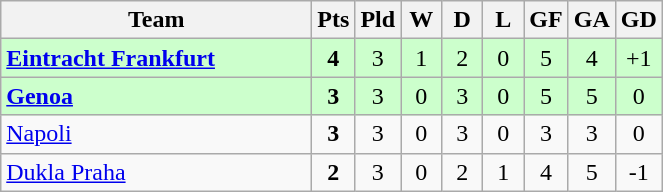<table class="wikitable" style="text-align:center;">
<tr>
<th width=200>Team</th>
<th width=20>Pts</th>
<th width=20>Pld</th>
<th width=20>W</th>
<th width=20>D</th>
<th width=20>L</th>
<th width=20>GF</th>
<th width=20>GA</th>
<th width=20>GD</th>
</tr>
<tr style="background:#ccffcc">
<td style="text-align:left"><strong> <a href='#'>Eintracht Frankfurt</a></strong></td>
<td><strong>4</strong></td>
<td>3</td>
<td>1</td>
<td>2</td>
<td>0</td>
<td>5</td>
<td>4</td>
<td>+1</td>
</tr>
<tr style="background:#ccffcc">
<td style="text-align:left"><strong> <a href='#'>Genoa</a></strong></td>
<td><strong>3</strong></td>
<td>3</td>
<td>0</td>
<td>3</td>
<td>0</td>
<td>5</td>
<td>5</td>
<td>0</td>
</tr>
<tr>
<td style="text-align:left"> <a href='#'>Napoli</a></td>
<td><strong>3</strong></td>
<td>3</td>
<td>0</td>
<td>3</td>
<td>0</td>
<td>3</td>
<td>3</td>
<td>0</td>
</tr>
<tr>
<td style="text-align:left"> <a href='#'>Dukla Praha</a></td>
<td><strong>2</strong></td>
<td>3</td>
<td>0</td>
<td>2</td>
<td>1</td>
<td>4</td>
<td>5</td>
<td>-1</td>
</tr>
</table>
